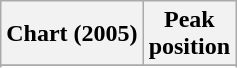<table class="wikitable plainrowheaders" style="text-align:center">
<tr>
<th scope="col">Chart (2005)</th>
<th scope="col">Peak<br>position</th>
</tr>
<tr>
</tr>
<tr>
</tr>
</table>
